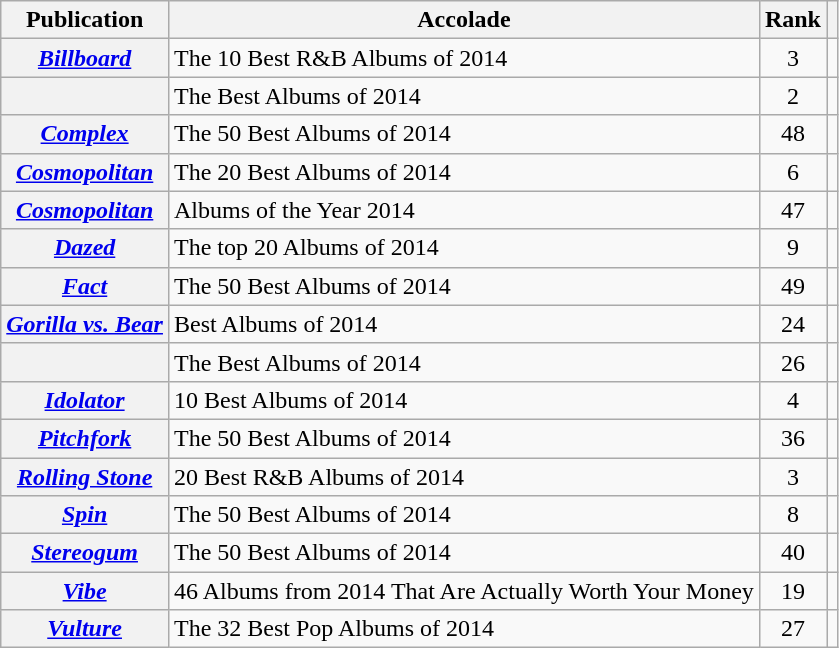<table class="wikitable sortable plainrowheaders">
<tr>
<th scope="col">Publication</th>
<th scope="col">Accolade</th>
<th scope="col">Rank</th>
<th scope="col" class="unsortable"></th>
</tr>
<tr>
<th scope="row"><em><a href='#'>Billboard</a></em></th>
<td>The 10 Best R&B Albums of 2014</td>
<td align="center">3</td>
<td align="center"></td>
</tr>
<tr>
<th scope="row"><em></em><br></th>
<td>The Best Albums of 2014</td>
<td align="center">2</td>
<td align="center"></td>
</tr>
<tr>
<th scope="row"><em><a href='#'>Complex</a></em></th>
<td>The 50 Best Albums of 2014</td>
<td align="center">48</td>
<td align="center"></td>
</tr>
<tr>
<th scope="row"><em><a href='#'>Cosmopolitan</a></em></th>
<td>The 20 Best Albums of 2014</td>
<td align="center">6</td>
<td align="center"></td>
</tr>
<tr>
<th scope="row"><em><a href='#'>Cosmopolitan</a></em></th>
<td>Albums of the Year 2014</td>
<td align="center">47</td>
<td align="center"></td>
</tr>
<tr>
<th scope="row"><em><a href='#'>Dazed</a></em></th>
<td>The top 20 Albums of 2014</td>
<td align="center">9</td>
<td align="center"></td>
</tr>
<tr>
<th scope="row"><em><a href='#'>Fact</a></em></th>
<td>The 50 Best Albums of 2014</td>
<td align="center">49</td>
<td align="center"></td>
</tr>
<tr>
<th scope="row"><em><a href='#'>Gorilla vs. Bear</a></em></th>
<td>Best Albums of 2014</td>
<td align="center">24</td>
<td align="center"></td>
</tr>
<tr>
<th scope="row"><em></em></th>
<td>The Best Albums of 2014</td>
<td align="center">26</td>
<td align="center"></td>
</tr>
<tr>
<th scope="row"><em><a href='#'>Idolator</a></em></th>
<td>10 Best Albums of 2014</td>
<td align="center">4</td>
<td align="center"></td>
</tr>
<tr>
<th scope="row"><em><a href='#'>Pitchfork</a></em></th>
<td>The 50 Best Albums of 2014</td>
<td align="center">36</td>
<td align="center"></td>
</tr>
<tr>
<th scope="row"><em><a href='#'>Rolling Stone</a></em></th>
<td>20 Best R&B Albums of 2014</td>
<td align="center">3</td>
<td align="center"></td>
</tr>
<tr>
<th scope="row"><em><a href='#'>Spin</a></em></th>
<td>The 50 Best Albums of 2014</td>
<td align="center">8</td>
<td align="center"></td>
</tr>
<tr>
<th scope="row"><em><a href='#'>Stereogum</a></em></th>
<td>The 50 Best Albums of 2014</td>
<td align="center">40</td>
<td align="center"></td>
</tr>
<tr>
<th scope="row"><em><a href='#'>Vibe</a></em></th>
<td>46 Albums from 2014 That Are Actually Worth Your Money</td>
<td align="center">19</td>
<td align="center"></td>
</tr>
<tr>
<th scope="row"><em><a href='#'>Vulture</a></em></th>
<td>The 32 Best Pop Albums of 2014</td>
<td align="center">27</td>
<td align="center"></td>
</tr>
</table>
